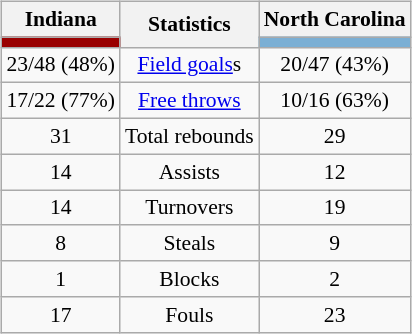<table style="width:100%;">
<tr>
<td valign=top align=right width=33%><br>








</td>
<td style="vertical-align:top; align:center; width:33%;"><br><table style="width:100%;">
<tr>
<td style="width=50%;"></td>
<td></td>
<td style="width=50%;"></td>
</tr>
</table>
<table class="wikitable" style="font-size:90%; text-align:center; margin:auto;" align=center>
<tr>
<th>Indiana</th>
<th rowspan=2>Statistics</th>
<th>North Carolina</th>
</tr>
<tr>
<td style="background:#990000;"></td>
<td style="background:#7BAFD4;"></td>
</tr>
<tr>
<td>23/48 (48%)</td>
<td><a href='#'>Field goals</a>s</td>
<td>20/47 (43%)</td>
</tr>
<tr>
<td>17/22 (77%)</td>
<td><a href='#'>Free throws</a></td>
<td>10/16 (63%)</td>
</tr>
<tr>
<td>31</td>
<td>Total rebounds</td>
<td>29</td>
</tr>
<tr>
<td>14</td>
<td>Assists</td>
<td>12</td>
</tr>
<tr>
<td>14</td>
<td>Turnovers</td>
<td>19</td>
</tr>
<tr>
<td>8</td>
<td>Steals</td>
<td>9</td>
</tr>
<tr>
<td>1</td>
<td>Blocks</td>
<td>2</td>
</tr>
<tr>
<td>17</td>
<td>Fouls</td>
<td>23</td>
</tr>
</table>
</td>
<td style="vertical-align:top; align:left; width:33%;"><br>











</td>
</tr>
</table>
